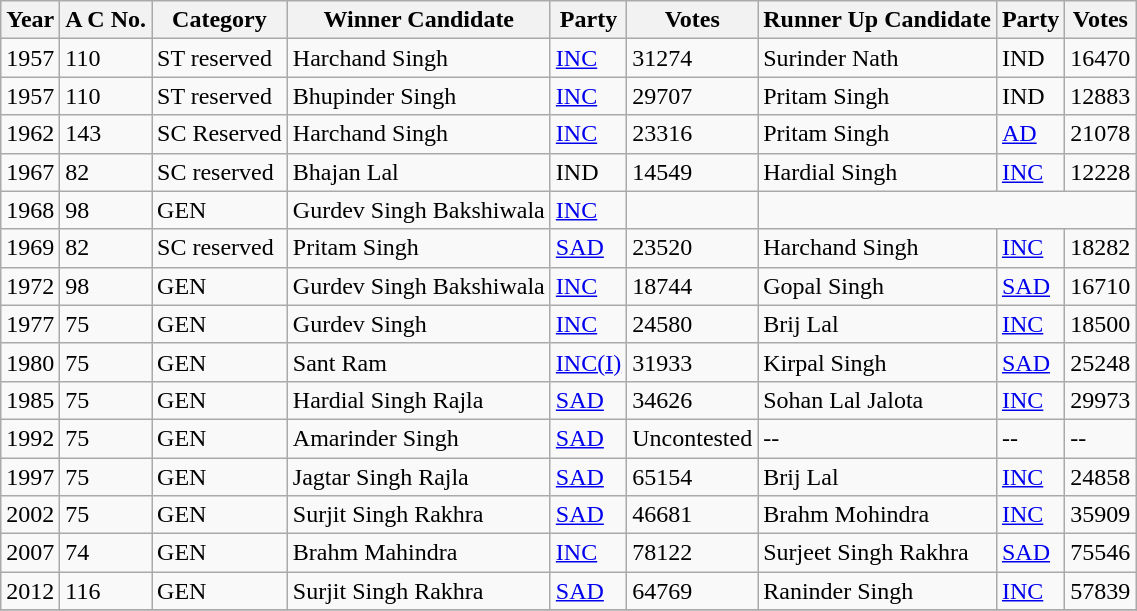<table class="wikitable sortable">
<tr>
<th>Year</th>
<th>A C No.</th>
<th>Category</th>
<th>Winner Candidate</th>
<th>Party</th>
<th>Votes</th>
<th>Runner Up Candidate</th>
<th>Party</th>
<th>Votes</th>
</tr>
<tr>
<td>1957</td>
<td>110</td>
<td>ST reserved</td>
<td>Harchand Singh</td>
<td><a href='#'>INC</a></td>
<td>31274</td>
<td>Surinder Nath</td>
<td>IND</td>
<td>16470</td>
</tr>
<tr>
<td>1957</td>
<td>110</td>
<td>ST reserved</td>
<td>Bhupinder Singh</td>
<td><a href='#'>INC</a></td>
<td>29707</td>
<td>Pritam Singh</td>
<td>IND</td>
<td>12883</td>
</tr>
<tr>
<td>1962</td>
<td>143</td>
<td>SC Reserved</td>
<td>Harchand Singh</td>
<td><a href='#'>INC</a></td>
<td>23316</td>
<td>Pritam Singh</td>
<td><a href='#'>AD</a></td>
<td>21078</td>
</tr>
<tr>
<td>1967</td>
<td>82</td>
<td>SC reserved</td>
<td>Bhajan Lal</td>
<td>IND</td>
<td>14549</td>
<td>Hardial Singh</td>
<td><a href='#'>INC</a></td>
<td>12228</td>
</tr>
<tr>
<td>1968</td>
<td>98</td>
<td>GEN</td>
<td>Gurdev Singh Bakshiwala</td>
<td><a href='#'>INC</a></td>
<td></td>
</tr>
<tr>
<td>1969</td>
<td>82</td>
<td>SC reserved</td>
<td>Pritam Singh</td>
<td><a href='#'>SAD</a></td>
<td>23520</td>
<td>Harchand Singh</td>
<td><a href='#'>INC</a></td>
<td>18282</td>
</tr>
<tr>
<td>1972</td>
<td>98</td>
<td>GEN</td>
<td>Gurdev Singh Bakshiwala</td>
<td><a href='#'>INC</a></td>
<td>18744</td>
<td>Gopal Singh</td>
<td><a href='#'>SAD</a></td>
<td>16710</td>
</tr>
<tr>
<td>1977</td>
<td>75</td>
<td>GEN</td>
<td>Gurdev Singh</td>
<td><a href='#'>INC</a></td>
<td>24580</td>
<td>Brij Lal</td>
<td><a href='#'>INC</a></td>
<td>18500</td>
</tr>
<tr>
<td>1980</td>
<td>75</td>
<td>GEN</td>
<td>Sant Ram</td>
<td><a href='#'>INC(I)</a></td>
<td>31933</td>
<td>Kirpal Singh</td>
<td><a href='#'>SAD</a></td>
<td>25248</td>
</tr>
<tr>
<td>1985</td>
<td>75</td>
<td>GEN</td>
<td>Hardial Singh Rajla</td>
<td><a href='#'>SAD</a></td>
<td>34626</td>
<td>Sohan Lal Jalota</td>
<td><a href='#'>INC</a></td>
<td>29973</td>
</tr>
<tr>
<td>1992</td>
<td>75</td>
<td>GEN</td>
<td>Amarinder Singh</td>
<td><a href='#'>SAD</a></td>
<td>Uncontested</td>
<td>--</td>
<td>--</td>
<td>--</td>
</tr>
<tr>
<td>1997</td>
<td>75</td>
<td>GEN</td>
<td>Jagtar Singh Rajla</td>
<td><a href='#'>SAD</a></td>
<td>65154</td>
<td>Brij Lal</td>
<td><a href='#'>INC</a></td>
<td>24858</td>
</tr>
<tr>
<td>2002</td>
<td>75</td>
<td>GEN</td>
<td>Surjit Singh Rakhra</td>
<td><a href='#'>SAD</a></td>
<td>46681</td>
<td>Brahm Mohindra</td>
<td><a href='#'>INC</a></td>
<td>35909</td>
</tr>
<tr>
<td>2007</td>
<td>74</td>
<td>GEN</td>
<td>Brahm Mahindra</td>
<td><a href='#'>INC</a></td>
<td>78122</td>
<td>Surjeet Singh Rakhra</td>
<td><a href='#'>SAD</a></td>
<td>75546</td>
</tr>
<tr>
<td>2012</td>
<td>116</td>
<td>GEN</td>
<td>Surjit Singh Rakhra</td>
<td><a href='#'>SAD</a></td>
<td>64769</td>
<td>Raninder Singh</td>
<td><a href='#'>INC</a></td>
<td>57839</td>
</tr>
<tr>
</tr>
</table>
